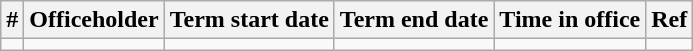<table class='wikitable sortable'>
<tr>
<th>#</th>
<th>Officeholder</th>
<th>Term start date</th>
<th>Term end date</th>
<th>Time in office</th>
<th class="unsortable">Ref</th>
</tr>
<tr>
<td align=center></td>
<td></td>
<td align=center></td>
<td></td>
<td></td>
<td></td>
</tr>
</table>
